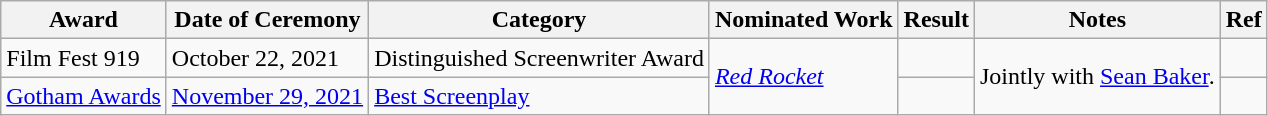<table class="wikitable plainrowheaders sortable">
<tr>
<th>Award</th>
<th>Date of Ceremony</th>
<th>Category</th>
<th>Nominated Work</th>
<th>Result</th>
<th>Notes</th>
<th>Ref</th>
</tr>
<tr>
<td>Film Fest 919</td>
<td>October 22, 2021</td>
<td>Distinguished Screenwriter Award</td>
<td rowspan="2"><em><a href='#'>Red Rocket</a></em></td>
<td></td>
<td rowspan="2">Jointly with <a href='#'>Sean Baker</a>.</td>
<td></td>
</tr>
<tr>
<td><a href='#'>Gotham Awards</a></td>
<td><a href='#'>November 29, 2021</a></td>
<td><a href='#'>Best Screenplay</a></td>
<td></td>
<td></td>
</tr>
</table>
